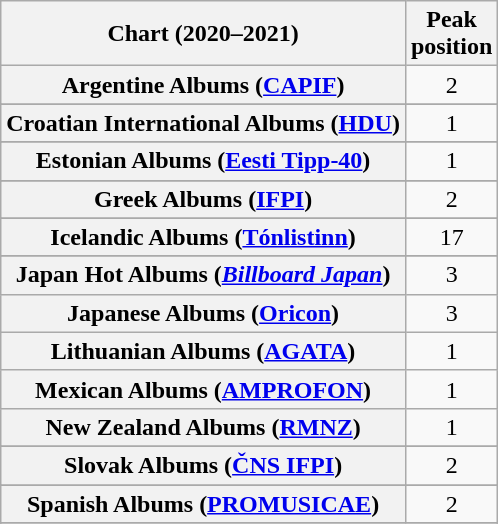<table class="wikitable sortable plainrowheaders" style="text-align:center">
<tr>
<th scope="col">Chart (2020–2021)</th>
<th scope="col">Peak<br>position</th>
</tr>
<tr>
<th scope="row">Argentine Albums (<a href='#'>CAPIF</a>)</th>
<td>2</td>
</tr>
<tr>
</tr>
<tr>
</tr>
<tr>
</tr>
<tr>
</tr>
<tr>
</tr>
<tr>
<th scope="row">Croatian International Albums (<a href='#'>HDU</a>)</th>
<td>1</td>
</tr>
<tr>
</tr>
<tr>
</tr>
<tr>
</tr>
<tr>
<th scope="row">Estonian Albums (<a href='#'>Eesti Tipp-40</a>)</th>
<td>1</td>
</tr>
<tr>
</tr>
<tr>
</tr>
<tr>
</tr>
<tr>
<th scope="row">Greek Albums (<a href='#'>IFPI</a>)</th>
<td>2</td>
</tr>
<tr>
</tr>
<tr>
<th scope="row">Icelandic Albums (<a href='#'>Tónlistinn</a>)</th>
<td>17</td>
</tr>
<tr>
</tr>
<tr>
</tr>
<tr>
<th scope="row">Japan Hot Albums (<em><a href='#'>Billboard Japan</a></em>)</th>
<td>3</td>
</tr>
<tr>
<th scope="row">Japanese Albums (<a href='#'>Oricon</a>)</th>
<td>3</td>
</tr>
<tr>
<th scope="row">Lithuanian Albums (<a href='#'>AGATA</a>)</th>
<td>1</td>
</tr>
<tr>
<th scope="row">Mexican Albums (<a href='#'>AMPROFON</a>)</th>
<td>1</td>
</tr>
<tr>
<th scope="row">New Zealand Albums (<a href='#'>RMNZ</a>)</th>
<td>1</td>
</tr>
<tr>
</tr>
<tr>
</tr>
<tr>
</tr>
<tr>
</tr>
<tr>
<th scope="row">Slovak Albums (<a href='#'>ČNS IFPI</a>)</th>
<td>2</td>
</tr>
<tr>
</tr>
<tr>
<th scope="row">Spanish Albums (<a href='#'>PROMUSICAE</a>)</th>
<td>2</td>
</tr>
<tr>
</tr>
<tr>
</tr>
<tr>
</tr>
<tr>
</tr>
<tr>
</tr>
</table>
